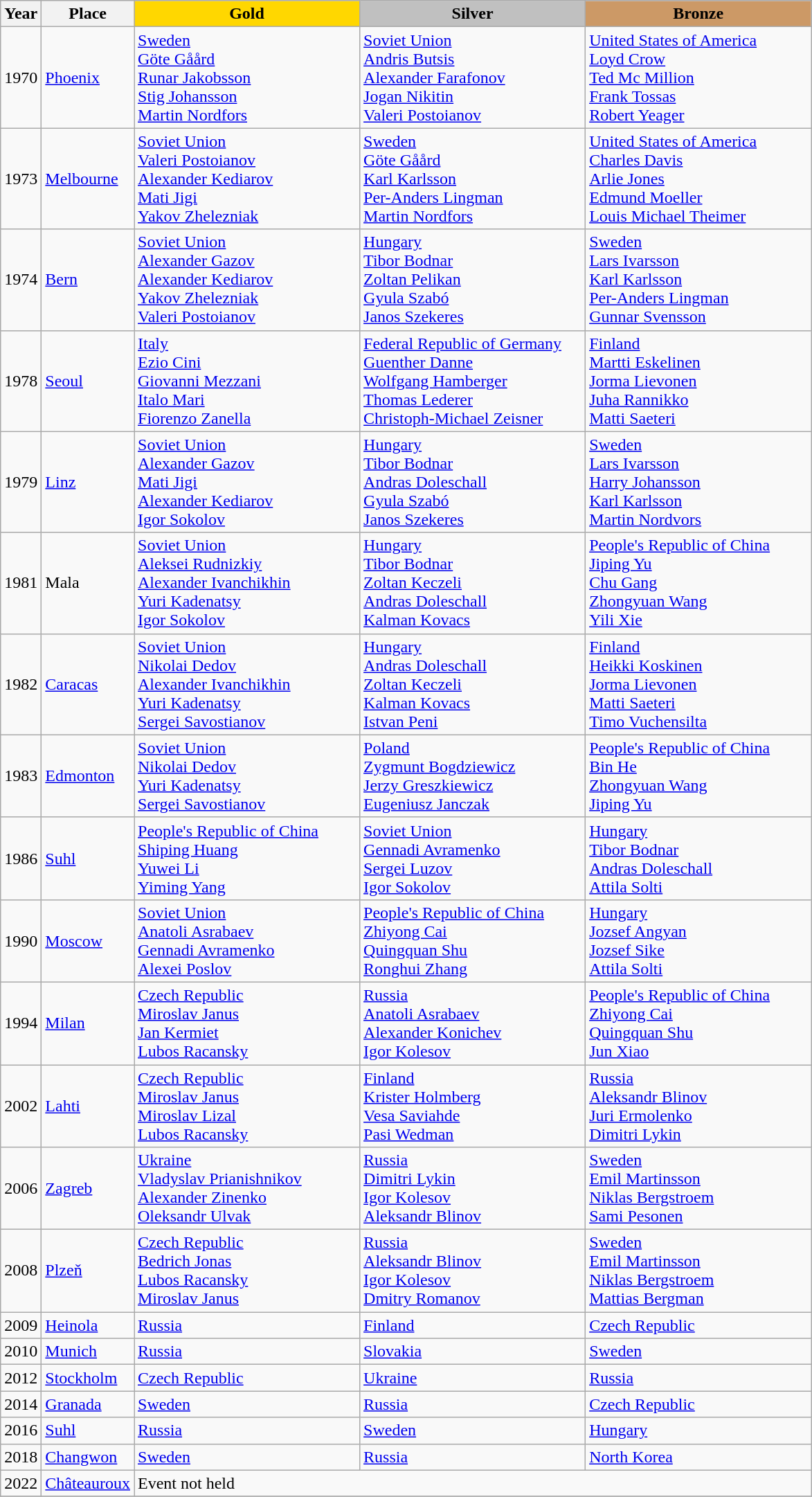<table class="wikitable">
<tr>
<th>Year</th>
<th>Place</th>
<th style="background:gold"    width="210">Gold</th>
<th style="background:silver"  width="210">Silver</th>
<th style="background:#cc9966" width="210">Bronze</th>
</tr>
<tr>
<td>1970</td>
<td> <a href='#'>Phoenix</a></td>
<td> <a href='#'>Sweden</a><br><a href='#'>Göte Gåård</a><br><a href='#'>Runar Jakobsson</a><br><a href='#'>Stig Johansson</a><br><a href='#'>Martin Nordfors</a></td>
<td> <a href='#'>Soviet Union</a><br><a href='#'>Andris Butsis</a><br><a href='#'>Alexander Farafonov</a><br><a href='#'>Jogan Nikitin</a><br><a href='#'>Valeri Postoianov</a></td>
<td> <a href='#'>United States of America</a><br><a href='#'>Loyd Crow</a><br><a href='#'>Ted Mc Million</a><br><a href='#'>Frank Tossas</a><br><a href='#'>Robert Yeager</a></td>
</tr>
<tr>
<td>1973</td>
<td> <a href='#'>Melbourne</a></td>
<td> <a href='#'>Soviet Union</a><br><a href='#'>Valeri Postoianov</a><br><a href='#'>Alexander Kediarov</a><br><a href='#'>Mati Jigi</a><br><a href='#'>Yakov Zhelezniak</a></td>
<td> <a href='#'>Sweden</a><br><a href='#'>Göte Gåård</a><br><a href='#'>Karl Karlsson</a><br><a href='#'>Per-Anders Lingman</a><br><a href='#'>Martin Nordfors</a></td>
<td> <a href='#'>United States of America</a><br><a href='#'>Charles Davis</a><br><a href='#'>Arlie Jones</a><br><a href='#'>Edmund Moeller</a><br><a href='#'>Louis Michael Theimer</a></td>
</tr>
<tr>
<td>1974</td>
<td> <a href='#'>Bern</a></td>
<td> <a href='#'>Soviet Union</a><br><a href='#'>Alexander Gazov</a><br><a href='#'>Alexander Kediarov</a><br><a href='#'>Yakov Zhelezniak</a><br><a href='#'>Valeri Postoianov</a></td>
<td> <a href='#'>Hungary</a><br><a href='#'>Tibor Bodnar</a><br><a href='#'>Zoltan Pelikan</a><br><a href='#'>Gyula Szabó</a><br><a href='#'>Janos Szekeres</a></td>
<td> <a href='#'>Sweden</a><br><a href='#'>Lars Ivarsson</a><br><a href='#'>Karl Karlsson</a><br><a href='#'>Per-Anders Lingman</a><br><a href='#'>Gunnar Svensson</a></td>
</tr>
<tr>
<td>1978</td>
<td> <a href='#'>Seoul</a></td>
<td> <a href='#'>Italy</a><br><a href='#'>Ezio Cini</a><br><a href='#'>Giovanni Mezzani</a><br><a href='#'>Italo Mari</a><br><a href='#'>Fiorenzo Zanella</a></td>
<td> <a href='#'>Federal Republic of Germany</a><br><a href='#'>Guenther Danne</a><br><a href='#'>Wolfgang Hamberger</a><br><a href='#'>Thomas Lederer</a><br><a href='#'>Christoph-Michael Zeisner</a></td>
<td> <a href='#'>Finland</a><br><a href='#'>Martti Eskelinen</a><br><a href='#'>Jorma Lievonen</a><br><a href='#'>Juha Rannikko</a><br><a href='#'>Matti Saeteri</a></td>
</tr>
<tr>
<td>1979</td>
<td> <a href='#'>Linz</a></td>
<td> <a href='#'>Soviet Union</a><br><a href='#'>Alexander Gazov</a><br><a href='#'>Mati Jigi</a><br><a href='#'>Alexander Kediarov</a><br><a href='#'>Igor Sokolov</a></td>
<td> <a href='#'>Hungary</a><br><a href='#'>Tibor Bodnar</a><br><a href='#'>Andras Doleschall</a><br><a href='#'>Gyula Szabó</a><br><a href='#'>Janos Szekeres</a></td>
<td> <a href='#'>Sweden</a><br><a href='#'>Lars Ivarsson</a><br><a href='#'>Harry Johansson</a><br><a href='#'>Karl Karlsson</a><br><a href='#'>Martin Nordvors</a></td>
</tr>
<tr>
<td>1981</td>
<td> Mala</td>
<td> <a href='#'>Soviet Union</a><br><a href='#'>Aleksei Rudnizkiy</a><br><a href='#'>Alexander Ivanchikhin</a><br><a href='#'>Yuri Kadenatsy</a><br><a href='#'>Igor Sokolov</a></td>
<td> <a href='#'>Hungary</a><br><a href='#'>Tibor Bodnar</a><br><a href='#'>Zoltan Keczeli</a><br><a href='#'>Andras Doleschall</a><br><a href='#'>Kalman Kovacs</a></td>
<td> <a href='#'>People's Republic of China</a><br><a href='#'>Jiping Yu</a><br><a href='#'>Chu Gang</a><br><a href='#'>Zhongyuan Wang</a><br><a href='#'>Yili Xie</a></td>
</tr>
<tr>
<td>1982</td>
<td> <a href='#'>Caracas</a></td>
<td> <a href='#'>Soviet Union</a><br><a href='#'>Nikolai Dedov</a><br><a href='#'>Alexander Ivanchikhin</a><br><a href='#'>Yuri Kadenatsy</a><br><a href='#'>Sergei Savostianov</a></td>
<td> <a href='#'>Hungary</a><br><a href='#'>Andras Doleschall</a><br><a href='#'>Zoltan Keczeli</a><br><a href='#'>Kalman Kovacs</a><br><a href='#'>Istvan Peni</a></td>
<td> <a href='#'>Finland</a><br><a href='#'>Heikki Koskinen</a><br><a href='#'>Jorma Lievonen</a><br><a href='#'>Matti Saeteri</a><br><a href='#'>Timo Vuchensilta</a></td>
</tr>
<tr>
<td>1983</td>
<td> <a href='#'>Edmonton</a></td>
<td> <a href='#'>Soviet Union</a><br><a href='#'>Nikolai Dedov</a><br><a href='#'>Yuri Kadenatsy</a><br><a href='#'>Sergei Savostianov</a></td>
<td> <a href='#'>Poland</a><br><a href='#'>Zygmunt Bogdziewicz</a><br><a href='#'>Jerzy Greszkiewicz</a><br><a href='#'>Eugeniusz Janczak</a></td>
<td> <a href='#'>People's Republic of China</a><br><a href='#'>Bin He</a><br><a href='#'>Zhongyuan Wang</a><br><a href='#'>Jiping Yu</a></td>
</tr>
<tr>
<td>1986</td>
<td> <a href='#'>Suhl</a></td>
<td> <a href='#'>People's Republic of China</a><br><a href='#'>Shiping Huang</a><br><a href='#'>Yuwei Li</a><br><a href='#'>Yiming Yang</a></td>
<td> <a href='#'>Soviet Union</a><br><a href='#'>Gennadi Avramenko</a><br><a href='#'>Sergei Luzov</a><br><a href='#'>Igor Sokolov</a></td>
<td> <a href='#'>Hungary</a><br><a href='#'>Tibor Bodnar</a><br><a href='#'>Andras Doleschall</a><br><a href='#'>Attila Solti</a></td>
</tr>
<tr>
<td>1990</td>
<td> <a href='#'>Moscow</a></td>
<td> <a href='#'>Soviet Union</a><br><a href='#'>Anatoli Asrabaev</a><br><a href='#'>Gennadi Avramenko</a><br><a href='#'>Alexei Poslov</a></td>
<td> <a href='#'>People's Republic of China</a><br><a href='#'>Zhiyong Cai</a><br><a href='#'>Quingquan Shu</a><br><a href='#'>Ronghui Zhang</a></td>
<td> <a href='#'>Hungary</a><br><a href='#'>Jozsef Angyan</a><br><a href='#'>Jozsef Sike</a><br><a href='#'>Attila Solti</a></td>
</tr>
<tr>
<td>1994</td>
<td> <a href='#'>Milan</a></td>
<td> <a href='#'>Czech Republic</a><br><a href='#'>Miroslav Janus</a><br><a href='#'>Jan Kermiet</a><br><a href='#'>Lubos Racansky</a></td>
<td> <a href='#'>Russia</a><br><a href='#'>Anatoli Asrabaev</a><br><a href='#'>Alexander Konichev</a><br><a href='#'>Igor Kolesov</a></td>
<td> <a href='#'>People's Republic of China</a><br><a href='#'>Zhiyong Cai</a><br><a href='#'>Quingquan Shu</a><br><a href='#'>Jun Xiao</a></td>
</tr>
<tr>
<td>2002</td>
<td> <a href='#'>Lahti</a></td>
<td> <a href='#'>Czech Republic</a><br><a href='#'>Miroslav Janus</a><br><a href='#'>Miroslav Lizal</a><br><a href='#'>Lubos Racansky</a></td>
<td> <a href='#'>Finland</a><br><a href='#'>Krister Holmberg</a><br><a href='#'>Vesa Saviahde</a><br><a href='#'>Pasi Wedman</a></td>
<td> <a href='#'>Russia</a><br><a href='#'>Aleksandr Blinov</a><br><a href='#'>Juri Ermolenko</a><br><a href='#'>Dimitri Lykin</a></td>
</tr>
<tr>
<td>2006</td>
<td> <a href='#'>Zagreb</a></td>
<td> <a href='#'>Ukraine</a><br><a href='#'>Vladyslav Prianishnikov</a><br><a href='#'>Alexander Zinenko</a><br><a href='#'>Oleksandr Ulvak</a></td>
<td> <a href='#'>Russia</a><br><a href='#'>Dimitri Lykin</a><br><a href='#'>Igor Kolesov</a><br><a href='#'>Aleksandr Blinov</a></td>
<td> <a href='#'>Sweden</a><br><a href='#'>Emil Martinsson</a><br><a href='#'>Niklas Bergstroem</a><br><a href='#'>Sami Pesonen</a></td>
</tr>
<tr>
<td>2008</td>
<td> <a href='#'>Plzeň</a></td>
<td> <a href='#'>Czech Republic</a><br><a href='#'>Bedrich Jonas</a><br><a href='#'>Lubos Racansky</a><br><a href='#'>Miroslav Janus</a></td>
<td> <a href='#'>Russia</a><br><a href='#'>Aleksandr Blinov</a><br><a href='#'>Igor Kolesov</a><br><a href='#'>Dmitry Romanov</a></td>
<td> <a href='#'>Sweden</a><br><a href='#'>Emil Martinsson</a><br><a href='#'>Niklas Bergstroem</a><br><a href='#'>Mattias Bergman</a></td>
</tr>
<tr>
<td>2009</td>
<td> <a href='#'>Heinola</a></td>
<td> <a href='#'>Russia</a></td>
<td> <a href='#'>Finland</a></td>
<td> <a href='#'>Czech Republic</a></td>
</tr>
<tr>
<td>2010</td>
<td> <a href='#'>Munich</a></td>
<td> <a href='#'>Russia</a></td>
<td> <a href='#'>Slovakia</a></td>
<td> <a href='#'>Sweden</a></td>
</tr>
<tr>
<td>2012</td>
<td> <a href='#'>Stockholm</a></td>
<td> <a href='#'>Czech Republic</a></td>
<td> <a href='#'>Ukraine</a></td>
<td> <a href='#'>Russia</a></td>
</tr>
<tr>
<td>2014</td>
<td> <a href='#'>Granada</a></td>
<td> <a href='#'>Sweden</a></td>
<td> <a href='#'>Russia</a></td>
<td> <a href='#'>Czech Republic</a></td>
</tr>
<tr>
<td>2016</td>
<td> <a href='#'>Suhl</a></td>
<td> <a href='#'>Russia</a></td>
<td> <a href='#'>Sweden</a></td>
<td> <a href='#'>Hungary</a></td>
</tr>
<tr>
<td>2018</td>
<td> <a href='#'>Changwon</a></td>
<td> <a href='#'>Sweden</a></td>
<td> <a href='#'>Russia</a></td>
<td> <a href='#'>North Korea</a></td>
</tr>
<tr>
<td>2022</td>
<td> <a href='#'>Châteauroux</a></td>
<td colspan=3>Event not held</td>
</tr>
<tr>
</tr>
</table>
